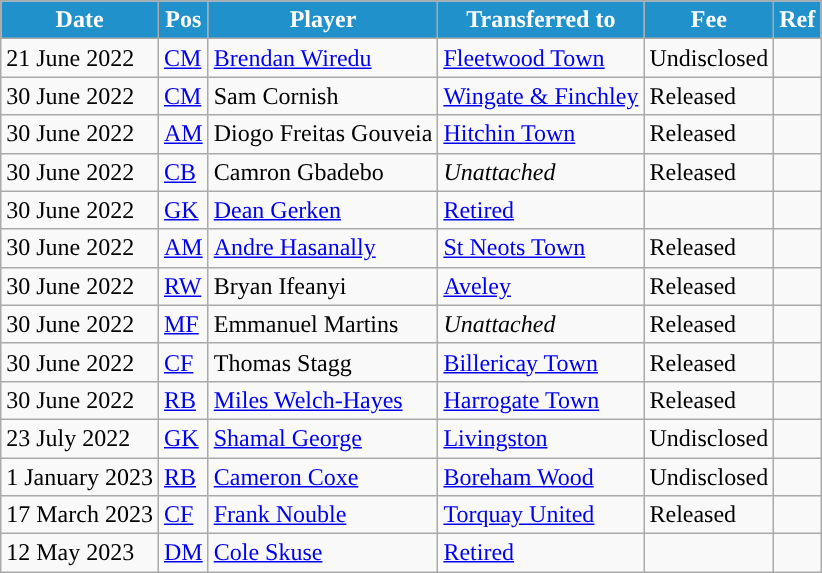<table class="wikitable plainrowheaders sortable">
<tr>
<th style="background:#2191CC; color:#ffffff; ">Date</th>
<th style="background:#2191CC; color:#ffffff; ">Pos</th>
<th style="background:#2191CC; color:#ffffff; ">Player</th>
<th style="background:#2191CC; color:#ffffff; ">Transferred to</th>
<th style="background:#2191CC; color:#ffffff; ">Fee</th>
<th style="background:#2191CC; color:#ffffff; ">Ref</th>
</tr>
<tr>
<td>21 June 2022</td>
<td><a href='#'>CM</a></td>
<td> <a href='#'>Brendan Wiredu</a></td>
<td> <a href='#'>Fleetwood Town</a></td>
<td>Undisclosed</td>
<td></td>
</tr>
<tr>
<td>30 June 2022</td>
<td><a href='#'>CM</a></td>
<td> Sam Cornish</td>
<td> <a href='#'>Wingate & Finchley</a></td>
<td>Released</td>
<td></td>
</tr>
<tr>
<td>30 June 2022</td>
<td><a href='#'>AM</a></td>
<td> Diogo Freitas Gouveia</td>
<td> <a href='#'>Hitchin Town</a></td>
<td>Released</td>
<td></td>
</tr>
<tr>
<td>30 June 2022</td>
<td><a href='#'>CB</a></td>
<td> Camron Gbadebo</td>
<td> <em>Unattached</em></td>
<td>Released</td>
<td></td>
</tr>
<tr>
<td>30 June 2022</td>
<td><a href='#'>GK</a></td>
<td> <a href='#'>Dean Gerken</a></td>
<td> <a href='#'>Retired</a></td>
<td></td>
<td></td>
</tr>
<tr>
<td>30 June 2022</td>
<td><a href='#'>AM</a></td>
<td> <a href='#'>Andre Hasanally</a></td>
<td> <a href='#'>St Neots Town</a></td>
<td>Released</td>
<td></td>
</tr>
<tr>
<td>30 June 2022</td>
<td><a href='#'>RW</a></td>
<td> Bryan Ifeanyi</td>
<td> <a href='#'>Aveley</a></td>
<td>Released</td>
<td></td>
</tr>
<tr>
<td>30 June 2022</td>
<td><a href='#'>MF</a></td>
<td> Emmanuel Martins</td>
<td> <em>Unattached</em></td>
<td>Released</td>
<td></td>
</tr>
<tr>
<td>30 June 2022</td>
<td><a href='#'>CF</a></td>
<td> Thomas Stagg</td>
<td> <a href='#'>Billericay Town</a></td>
<td>Released</td>
<td></td>
</tr>
<tr>
<td>30 June 2022</td>
<td><a href='#'>RB</a></td>
<td> <a href='#'>Miles Welch-Hayes</a></td>
<td> <a href='#'>Harrogate Town</a></td>
<td>Released</td>
<td></td>
</tr>
<tr>
<td>23 July 2022</td>
<td><a href='#'>GK</a></td>
<td> <a href='#'>Shamal George</a></td>
<td> <a href='#'>Livingston</a></td>
<td>Undisclosed</td>
<td></td>
</tr>
<tr>
<td>1 January 2023</td>
<td><a href='#'>RB</a></td>
<td> <a href='#'>Cameron Coxe</a></td>
<td> <a href='#'>Boreham Wood</a></td>
<td>Undisclosed</td>
<td></td>
</tr>
<tr>
<td>17 March 2023</td>
<td><a href='#'>CF</a></td>
<td> <a href='#'>Frank Nouble</a></td>
<td> <a href='#'>Torquay United</a></td>
<td>Released</td>
<td></td>
</tr>
<tr>
<td>12 May 2023</td>
<td><a href='#'>DM</a></td>
<td> <a href='#'>Cole Skuse</a></td>
<td> <a href='#'>Retired</a></td>
<td></td>
<td></td>
</tr>
</table>
